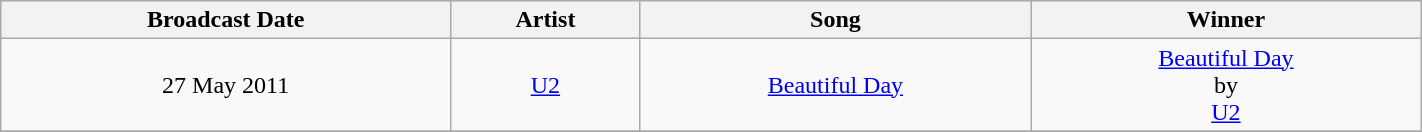<table class="wikitable" style="text-align:center" width=75%>
<tr>
<th>Broadcast Date</th>
<th>Artist</th>
<th>Song</th>
<th>Winner</th>
</tr>
<tr>
<td>27 May 2011</td>
<td><a href='#'>U2</a></td>
<td><a href='#'>Beautiful Day</a></td>
<td><a href='#'>Beautiful Day</a><br>by<br><a href='#'>U2</a></td>
</tr>
<tr>
</tr>
</table>
